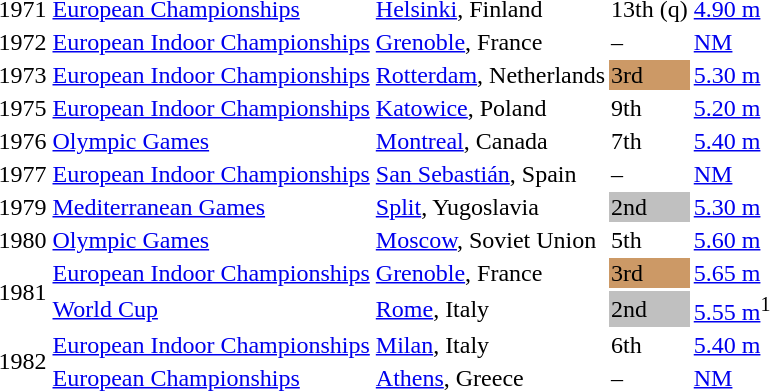<table>
<tr>
<td>1971</td>
<td><a href='#'>European Championships</a></td>
<td><a href='#'>Helsinki</a>, Finland</td>
<td>13th (q)</td>
<td><a href='#'>4.90 m</a></td>
</tr>
<tr>
<td>1972</td>
<td><a href='#'>European Indoor Championships</a></td>
<td><a href='#'>Grenoble</a>, France</td>
<td>–</td>
<td><a href='#'>NM</a></td>
</tr>
<tr>
<td>1973</td>
<td><a href='#'>European Indoor Championships</a></td>
<td><a href='#'>Rotterdam</a>, Netherlands</td>
<td bgcolor="cc9966">3rd</td>
<td><a href='#'>5.30 m</a></td>
</tr>
<tr>
<td>1975</td>
<td><a href='#'>European Indoor Championships</a></td>
<td><a href='#'>Katowice</a>, Poland</td>
<td>9th</td>
<td><a href='#'>5.20 m</a></td>
</tr>
<tr>
<td>1976</td>
<td><a href='#'>Olympic Games</a></td>
<td><a href='#'>Montreal</a>, Canada</td>
<td>7th</td>
<td><a href='#'>5.40 m</a></td>
</tr>
<tr>
<td>1977</td>
<td><a href='#'>European Indoor Championships</a></td>
<td><a href='#'>San Sebastián</a>, Spain</td>
<td>–</td>
<td><a href='#'>NM</a></td>
</tr>
<tr>
<td>1979</td>
<td><a href='#'>Mediterranean Games</a></td>
<td><a href='#'>Split</a>, Yugoslavia</td>
<td bgcolor="silver">2nd</td>
<td><a href='#'>5.30 m</a></td>
</tr>
<tr>
<td>1980</td>
<td><a href='#'>Olympic Games</a></td>
<td><a href='#'>Moscow</a>, Soviet Union</td>
<td>5th</td>
<td><a href='#'>5.60 m</a></td>
</tr>
<tr>
<td rowspan=2>1981</td>
<td><a href='#'>European Indoor Championships</a></td>
<td><a href='#'>Grenoble</a>, France</td>
<td bgcolor="cc9966">3rd</td>
<td><a href='#'>5.65 m</a></td>
</tr>
<tr>
<td><a href='#'>World Cup</a></td>
<td><a href='#'>Rome</a>, Italy</td>
<td bgcolor="silver">2nd</td>
<td><a href='#'>5.55 m</a><sup>1</sup></td>
</tr>
<tr>
<td rowspan=2>1982</td>
<td><a href='#'>European Indoor Championships</a></td>
<td><a href='#'>Milan</a>, Italy</td>
<td>6th</td>
<td><a href='#'>5.40 m</a></td>
</tr>
<tr>
<td><a href='#'>European Championships</a></td>
<td><a href='#'>Athens</a>, Greece</td>
<td>–</td>
<td><a href='#'>NM</a></td>
</tr>
</table>
